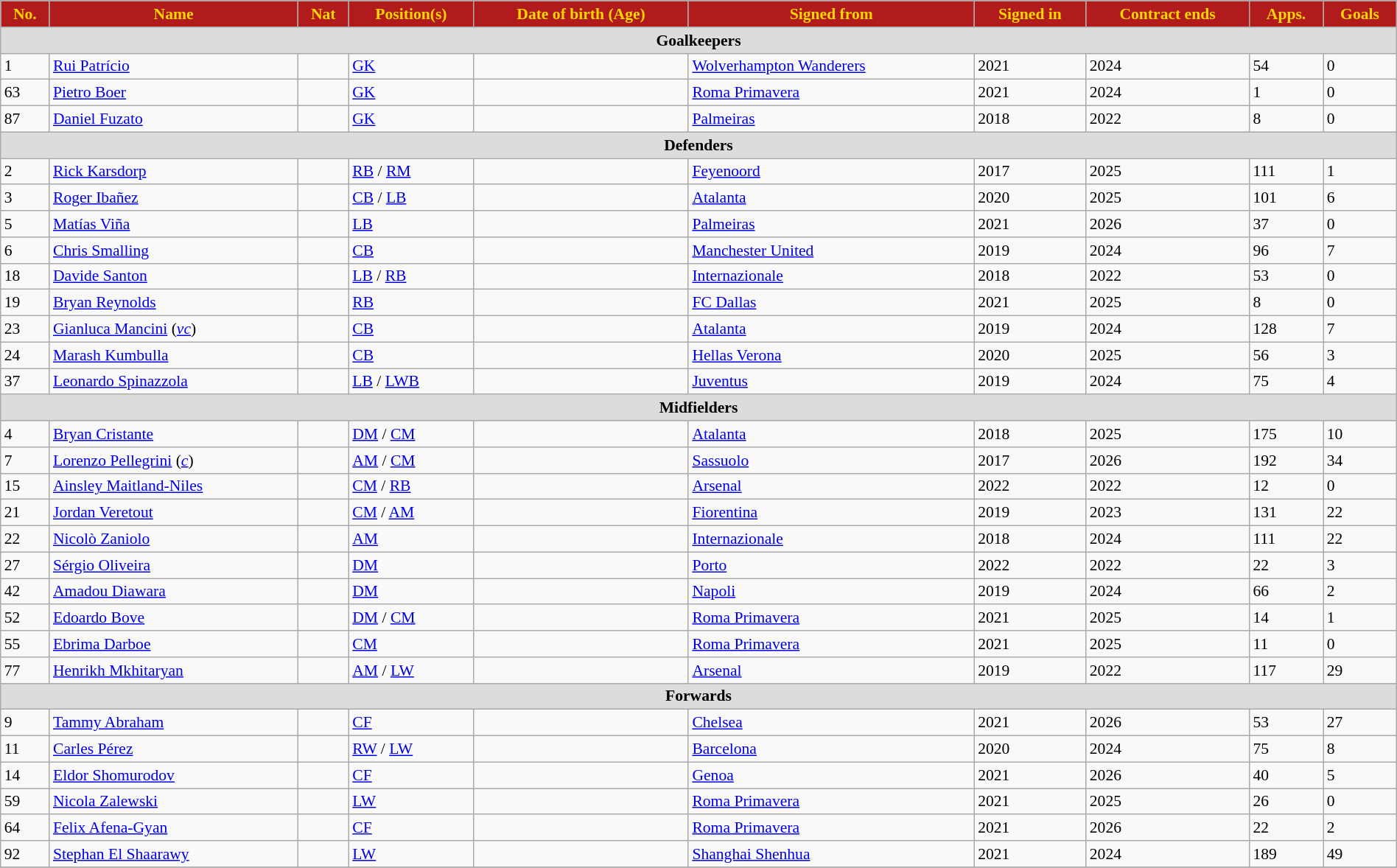<table class="wikitable" style="text-align:left; font-size:90%; width:100%;">
<tr>
<th style="background:#B21B1C; color:#FFD700; text-align:center;">No.</th>
<th style="background:#B21B1C; color:#FFD700; text-align:center;">Name</th>
<th style="background:#B21B1C; color:#FFD700; text-align:center;">Nat</th>
<th style="background:#B21B1C; color:#FFD700; text-align:center;">Position(s)</th>
<th style="background:#B21B1C; color:#FFD700; text-align:center;">Date of birth (Age)</th>
<th style="background:#B21B1C; color:#FFD700; text-align:center;">Signed from</th>
<th style="background:#B21B1C; color:#FFD700; text-align:center;">Signed in</th>
<th style="background:#B21B1C; color:#FFD700; text-align:center;">Contract ends</th>
<th style="background:#B21B1C; color:#FFD700; text-align:center;">Apps.</th>
<th style="background:#B21B1C; color:#FFD700; text-align:center;">Goals</th>
</tr>
<tr>
<th colspan=10 style="background:#DCDCDC; text-align:center;">Goalkeepers</th>
</tr>
<tr>
<td>1</td>
<td><a href='#'>Rui Patrício</a></td>
<td></td>
<td><a href='#'>GK</a></td>
<td></td>
<td> <a href='#'>Wolverhampton Wanderers</a></td>
<td>2021</td>
<td>2024</td>
<td>54</td>
<td>0</td>
</tr>
<tr>
<td>63</td>
<td><a href='#'>Pietro Boer</a></td>
<td></td>
<td><a href='#'>GK</a></td>
<td></td>
<td> <a href='#'>Roma Primavera</a></td>
<td>2021</td>
<td>2024</td>
<td>1</td>
<td>0</td>
</tr>
<tr>
<td>87</td>
<td><a href='#'>Daniel Fuzato</a></td>
<td></td>
<td><a href='#'>GK</a></td>
<td></td>
<td> <a href='#'>Palmeiras</a></td>
<td>2018</td>
<td>2022</td>
<td>8</td>
<td>0</td>
</tr>
<tr>
<th colspan=10 style="background:#DCDCDC; text-align:center;">Defenders</th>
</tr>
<tr>
<td>2</td>
<td><a href='#'>Rick Karsdorp</a></td>
<td></td>
<td><a href='#'>RB</a> / <a href='#'>RM</a></td>
<td></td>
<td> <a href='#'>Feyenoord</a></td>
<td>2017</td>
<td>2025</td>
<td>111</td>
<td>1</td>
</tr>
<tr>
<td>3</td>
<td><a href='#'>Roger Ibañez</a></td>
<td></td>
<td><a href='#'>CB</a> / <a href='#'>LB</a></td>
<td></td>
<td> <a href='#'>Atalanta</a></td>
<td>2020</td>
<td>2025</td>
<td>101</td>
<td>6</td>
</tr>
<tr>
<td>5</td>
<td><a href='#'>Matías Viña</a></td>
<td></td>
<td><a href='#'>LB</a></td>
<td></td>
<td> <a href='#'>Palmeiras</a></td>
<td>2021</td>
<td>2026</td>
<td>37</td>
<td>0</td>
</tr>
<tr>
<td>6</td>
<td><a href='#'>Chris Smalling</a></td>
<td></td>
<td><a href='#'>CB</a></td>
<td></td>
<td> <a href='#'>Manchester United</a></td>
<td>2019</td>
<td>2024</td>
<td>96</td>
<td>7</td>
</tr>
<tr>
<td>18</td>
<td><a href='#'>Davide Santon</a></td>
<td></td>
<td><a href='#'>LB</a> / <a href='#'>RB</a></td>
<td></td>
<td> <a href='#'>Internazionale</a></td>
<td>2018</td>
<td>2022</td>
<td>53</td>
<td>0</td>
</tr>
<tr>
<td>19</td>
<td><a href='#'>Bryan Reynolds</a></td>
<td></td>
<td><a href='#'>RB</a></td>
<td></td>
<td> <a href='#'>FC Dallas</a></td>
<td>2021</td>
<td>2025</td>
<td>8</td>
<td>0</td>
</tr>
<tr>
<td>23</td>
<td><a href='#'>Gianluca Mancini</a> (<em><a href='#'>vc</a></em>)</td>
<td></td>
<td><a href='#'>CB</a></td>
<td></td>
<td> <a href='#'>Atalanta</a></td>
<td>2019</td>
<td>2024</td>
<td>128</td>
<td>7</td>
</tr>
<tr>
<td>24</td>
<td><a href='#'>Marash Kumbulla</a></td>
<td></td>
<td><a href='#'>CB</a></td>
<td></td>
<td> <a href='#'>Hellas Verona</a></td>
<td>2020</td>
<td>2025</td>
<td>56</td>
<td>3</td>
</tr>
<tr>
<td>37</td>
<td><a href='#'>Leonardo Spinazzola</a></td>
<td></td>
<td><a href='#'>LB</a> / <a href='#'>LWB</a></td>
<td></td>
<td> <a href='#'>Juventus</a></td>
<td>2019</td>
<td>2024</td>
<td>75</td>
<td>4</td>
</tr>
<tr>
<th colspan=10 style="background:#DCDCDC; text-align:center;">Midfielders</th>
</tr>
<tr>
<td>4</td>
<td><a href='#'>Bryan Cristante</a></td>
<td></td>
<td><a href='#'>DM</a> / <a href='#'>CM</a></td>
<td></td>
<td> <a href='#'>Atalanta</a></td>
<td>2018</td>
<td>2025</td>
<td>175</td>
<td>10</td>
</tr>
<tr>
<td>7</td>
<td><a href='#'>Lorenzo Pellegrini</a> (<em><a href='#'>c</a></em>)</td>
<td></td>
<td><a href='#'>AM</a> / <a href='#'>CM</a></td>
<td></td>
<td> <a href='#'>Sassuolo</a></td>
<td>2017</td>
<td>2026</td>
<td>192</td>
<td>34</td>
</tr>
<tr>
<td>15</td>
<td><a href='#'>Ainsley Maitland-Niles</a></td>
<td></td>
<td><a href='#'>CM</a> / <a href='#'>RB</a></td>
<td></td>
<td> <a href='#'>Arsenal</a></td>
<td>2022</td>
<td>2022</td>
<td>12</td>
<td>0</td>
</tr>
<tr>
<td>21</td>
<td><a href='#'>Jordan Veretout</a></td>
<td></td>
<td><a href='#'>CM</a> / <a href='#'>AM</a></td>
<td></td>
<td> <a href='#'>Fiorentina</a></td>
<td>2019</td>
<td>2023</td>
<td>131</td>
<td>22</td>
</tr>
<tr>
<td>22</td>
<td><a href='#'>Nicolò Zaniolo</a></td>
<td></td>
<td><a href='#'>AM</a></td>
<td></td>
<td> <a href='#'>Internazionale</a></td>
<td>2018</td>
<td>2024</td>
<td>111</td>
<td>22</td>
</tr>
<tr>
<td>27</td>
<td><a href='#'>Sérgio Oliveira</a></td>
<td></td>
<td><a href='#'>DM</a></td>
<td></td>
<td> <a href='#'>Porto</a></td>
<td>2022</td>
<td>2022</td>
<td>22</td>
<td>3</td>
</tr>
<tr>
<td>42</td>
<td><a href='#'>Amadou Diawara</a></td>
<td></td>
<td><a href='#'>DM</a></td>
<td></td>
<td> <a href='#'>Napoli</a></td>
<td>2019</td>
<td>2024</td>
<td>66</td>
<td>2</td>
</tr>
<tr>
<td>52</td>
<td><a href='#'>Edoardo Bove</a></td>
<td></td>
<td><a href='#'>DM</a> / <a href='#'>CM</a></td>
<td></td>
<td> <a href='#'>Roma Primavera</a></td>
<td>2021</td>
<td>2025</td>
<td>14</td>
<td>1</td>
</tr>
<tr>
<td>55</td>
<td><a href='#'>Ebrima Darboe</a></td>
<td></td>
<td><a href='#'>CM</a></td>
<td></td>
<td> <a href='#'>Roma Primavera</a></td>
<td>2021</td>
<td>2025</td>
<td>11</td>
<td>0</td>
</tr>
<tr>
<td>77</td>
<td><a href='#'>Henrikh Mkhitaryan</a></td>
<td></td>
<td><a href='#'>AM</a> / <a href='#'>LW</a></td>
<td></td>
<td> <a href='#'>Arsenal</a></td>
<td>2019</td>
<td>2022</td>
<td>117</td>
<td>29</td>
</tr>
<tr>
<th colspan=10 style="background:#DCDCDC; text-align:center;">Forwards</th>
</tr>
<tr>
<td>9</td>
<td><a href='#'>Tammy Abraham</a></td>
<td></td>
<td><a href='#'>CF</a></td>
<td></td>
<td> <a href='#'>Chelsea</a></td>
<td>2021</td>
<td>2026</td>
<td>53</td>
<td>27</td>
</tr>
<tr>
<td>11</td>
<td><a href='#'>Carles Pérez</a></td>
<td></td>
<td><a href='#'>RW</a> / <a href='#'>LW</a></td>
<td></td>
<td> <a href='#'>Barcelona</a></td>
<td>2020</td>
<td>2024</td>
<td>75</td>
<td>8</td>
</tr>
<tr>
<td>14</td>
<td><a href='#'>Eldor Shomurodov</a></td>
<td></td>
<td><a href='#'>CF</a></td>
<td></td>
<td> <a href='#'>Genoa</a></td>
<td>2021</td>
<td>2026</td>
<td>40</td>
<td>5</td>
</tr>
<tr>
<td>59</td>
<td><a href='#'>Nicola Zalewski</a></td>
<td></td>
<td><a href='#'>LW</a></td>
<td></td>
<td> <a href='#'>Roma Primavera</a></td>
<td>2021</td>
<td>2025</td>
<td>26</td>
<td>0</td>
</tr>
<tr>
<td>64</td>
<td><a href='#'>Felix Afena-Gyan</a></td>
<td></td>
<td><a href='#'>CF</a></td>
<td></td>
<td> <a href='#'>Roma Primavera</a></td>
<td>2021</td>
<td>2026</td>
<td>22</td>
<td>2</td>
</tr>
<tr>
<td>92</td>
<td><a href='#'>Stephan El Shaarawy</a></td>
<td></td>
<td><a href='#'>LW</a></td>
<td></td>
<td> <a href='#'>Shanghai Shenhua</a></td>
<td>2021</td>
<td>2024</td>
<td>189</td>
<td>49</td>
</tr>
<tr>
</tr>
</table>
